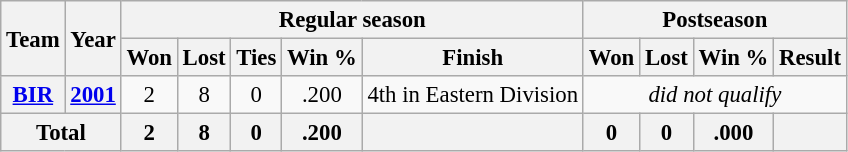<table class="wikitable" style="font-size: 95%; text-align:center;">
<tr>
<th rowspan="2">Team</th>
<th rowspan="2">Year</th>
<th colspan="5">Regular season</th>
<th colspan="4">Postseason</th>
</tr>
<tr>
<th>Won</th>
<th>Lost</th>
<th>Ties</th>
<th>Win %</th>
<th>Finish</th>
<th>Won</th>
<th>Lost</th>
<th>Win %</th>
<th>Result</th>
</tr>
<tr>
<th><a href='#'>BIR</a></th>
<th><a href='#'>2001</a></th>
<td>2</td>
<td>8</td>
<td>0</td>
<td>.200</td>
<td>4th in Eastern Division</td>
<td colspan="4"><em>did not qualify</em></td>
</tr>
<tr>
<th colspan="2">Total</th>
<th>2</th>
<th>8</th>
<th>0</th>
<th>.200</th>
<th></th>
<th>0</th>
<th>0</th>
<th>.000</th>
<th></th>
</tr>
</table>
